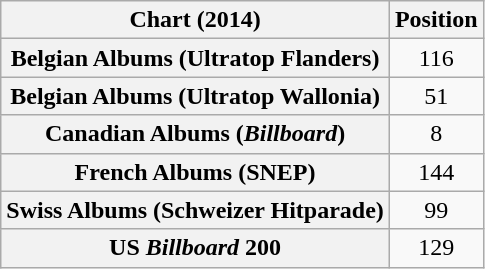<table class="wikitable sortable plainrowheaders" style="text-align:center">
<tr>
<th scope="col">Chart (2014)</th>
<th scope="col">Position</th>
</tr>
<tr>
<th scope="row">Belgian Albums (Ultratop Flanders)</th>
<td>116</td>
</tr>
<tr>
<th scope="row">Belgian Albums (Ultratop Wallonia)</th>
<td>51</td>
</tr>
<tr>
<th scope="row">Canadian Albums (<em>Billboard</em>)</th>
<td>8</td>
</tr>
<tr>
<th scope="row">French Albums (SNEP)</th>
<td>144</td>
</tr>
<tr>
<th scope="row">Swiss Albums (Schweizer Hitparade)</th>
<td>99</td>
</tr>
<tr>
<th scope="row">US <em>Billboard</em> 200</th>
<td>129</td>
</tr>
</table>
